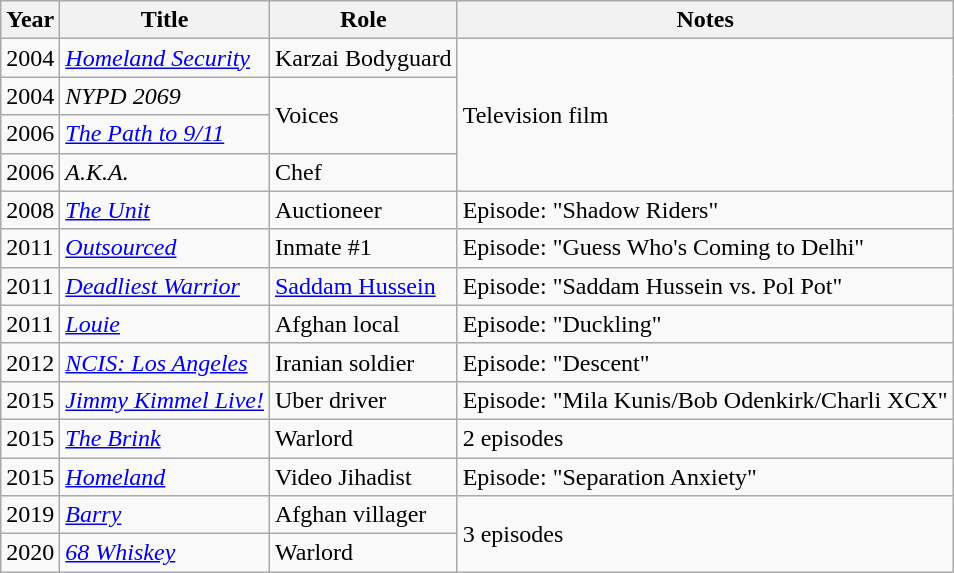<table class="wikitable sortable">
<tr>
<th>Year</th>
<th>Title</th>
<th>Role</th>
<th>Notes</th>
</tr>
<tr>
<td>2004</td>
<td><a href='#'><em>Homeland Security</em></a></td>
<td>Karzai Bodyguard</td>
<td rowspan="4">Television film</td>
</tr>
<tr>
<td>2004</td>
<td><em>NYPD 2069</em></td>
<td rowspan="2">Voices</td>
</tr>
<tr>
<td>2006</td>
<td><em><a href='#'>The Path to 9/11</a></em></td>
</tr>
<tr>
<td>2006</td>
<td><em>A.K.A.</em></td>
<td>Chef</td>
</tr>
<tr>
<td>2008</td>
<td><em><a href='#'>The Unit</a></em></td>
<td>Auctioneer</td>
<td>Episode: "Shadow Riders"</td>
</tr>
<tr>
<td>2011</td>
<td><a href='#'><em>Outsourced</em></a></td>
<td>Inmate #1</td>
<td>Episode: "Guess Who's Coming to Delhi"</td>
</tr>
<tr>
<td>2011</td>
<td><em><a href='#'>Deadliest Warrior</a></em></td>
<td><a href='#'>Saddam Hussein</a></td>
<td>Episode: "Saddam Hussein vs. Pol Pot"</td>
</tr>
<tr>
<td>2011</td>
<td><a href='#'><em>Louie</em></a></td>
<td>Afghan local</td>
<td>Episode: "Duckling"</td>
</tr>
<tr>
<td>2012</td>
<td><em><a href='#'>NCIS: Los Angeles</a></em></td>
<td>Iranian soldier</td>
<td>Episode: "Descent"</td>
</tr>
<tr>
<td>2015</td>
<td><em><a href='#'>Jimmy Kimmel Live!</a></em></td>
<td>Uber driver</td>
<td>Episode: "Mila Kunis/Bob Odenkirk/Charli XCX"</td>
</tr>
<tr>
<td>2015</td>
<td><a href='#'><em>The Brink</em></a></td>
<td>Warlord</td>
<td>2 episodes</td>
</tr>
<tr>
<td>2015</td>
<td><a href='#'><em>Homeland</em></a></td>
<td>Video Jihadist</td>
<td>Episode: "Separation Anxiety"</td>
</tr>
<tr>
<td>2019</td>
<td><a href='#'><em>Barry</em></a></td>
<td>Afghan villager</td>
<td rowspan="2">3 episodes</td>
</tr>
<tr>
<td>2020</td>
<td><em><a href='#'>68 Whiskey</a></em></td>
<td>Warlord</td>
</tr>
</table>
